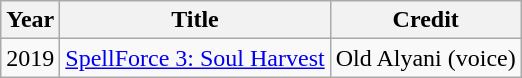<table class="wikitable">
<tr>
<th>Year</th>
<th>Title</th>
<th>Credit</th>
</tr>
<tr>
<td>2019</td>
<td><a href='#'>SpellForce 3: Soul Harvest</a></td>
<td>Old Alyani (voice)</td>
</tr>
</table>
